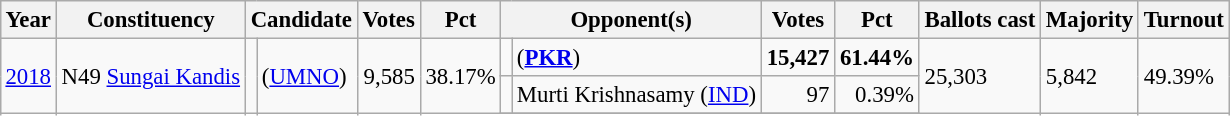<table class="wikitable" style="margin:0.5em ; font-size:95%">
<tr>
<th>Year</th>
<th>Constituency</th>
<th colspan=2>Candidate</th>
<th>Votes</th>
<th>Pct</th>
<th colspan=2>Opponent(s)</th>
<th>Votes</th>
<th>Pct</th>
<th>Ballots cast</th>
<th>Majority</th>
<th>Turnout</th>
</tr>
<tr>
<td rowspan=3><a href='#'>2018</a></td>
<td rowspan=3>N49 <a href='#'>Sungai Kandis</a></td>
<td rowspan=3 ></td>
<td rowspan=3> (<a href='#'>UMNO</a>)</td>
<td rowspan=3 align=right>9,585</td>
<td rowspan=3>38.17%</td>
<td></td>
<td> (<a href='#'><strong>PKR</strong></a>)</td>
<td align=right><strong>15,427</strong></td>
<td><strong>61.44%</strong></td>
<td rowspan=3>25,303</td>
<td rowspan=3>5,842</td>
<td rowspan=3>49.39%</td>
</tr>
<tr>
<td></td>
<td>Murti Krishnasamy (<a href='#'>IND</a>)</td>
<td align=right>97</td>
<td align=right>0.39%</td>
</tr>
<tr>
</tr>
</table>
